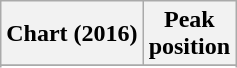<table class="wikitable sortable plainrowheaders" style="text-align:center">
<tr>
<th scope="col">Chart (2016)</th>
<th scope="col">Peak<br> position</th>
</tr>
<tr>
</tr>
<tr>
</tr>
<tr>
</tr>
<tr>
</tr>
</table>
